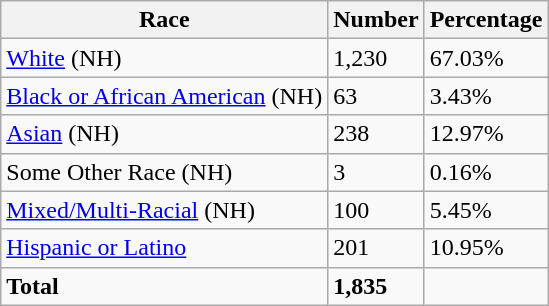<table class="wikitable">
<tr>
<th>Race</th>
<th>Number</th>
<th>Percentage</th>
</tr>
<tr>
<td><a href='#'>White</a> (NH)</td>
<td>1,230</td>
<td>67.03%</td>
</tr>
<tr>
<td><a href='#'>Black or African American</a> (NH)</td>
<td>63</td>
<td>3.43%</td>
</tr>
<tr>
<td><a href='#'>Asian</a> (NH)</td>
<td>238</td>
<td>12.97%</td>
</tr>
<tr>
<td>Some Other Race (NH)</td>
<td>3</td>
<td>0.16%</td>
</tr>
<tr>
<td><a href='#'>Mixed/Multi-Racial</a> (NH)</td>
<td>100</td>
<td>5.45%</td>
</tr>
<tr>
<td><a href='#'>Hispanic or Latino</a></td>
<td>201</td>
<td>10.95%</td>
</tr>
<tr>
<td><strong>Total</strong></td>
<td><strong>1,835</strong></td>
<td></td>
</tr>
</table>
